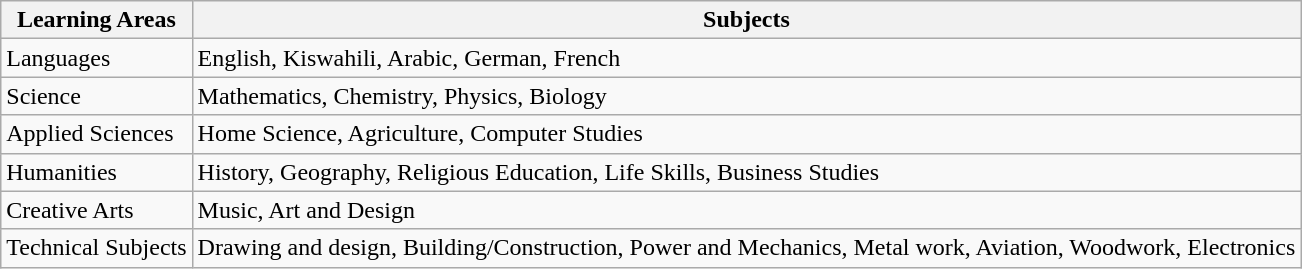<table class="wikitable">
<tr>
<th>Learning Areas</th>
<th>Subjects</th>
</tr>
<tr>
<td>Languages</td>
<td>English, Kiswahili, Arabic, German, French</td>
</tr>
<tr>
<td>Science</td>
<td>Mathematics, Chemistry, Physics, Biology</td>
</tr>
<tr>
<td>Applied Sciences</td>
<td>Home Science, Agriculture, Computer Studies</td>
</tr>
<tr>
<td>Humanities</td>
<td>History, Geography, Religious Education, Life Skills, Business Studies</td>
</tr>
<tr>
<td>Creative Arts</td>
<td>Music, Art and Design</td>
</tr>
<tr>
<td>Technical Subjects</td>
<td>Drawing and design, Building/Construction, Power and Mechanics, Metal work, Aviation, Woodwork, Electronics</td>
</tr>
</table>
